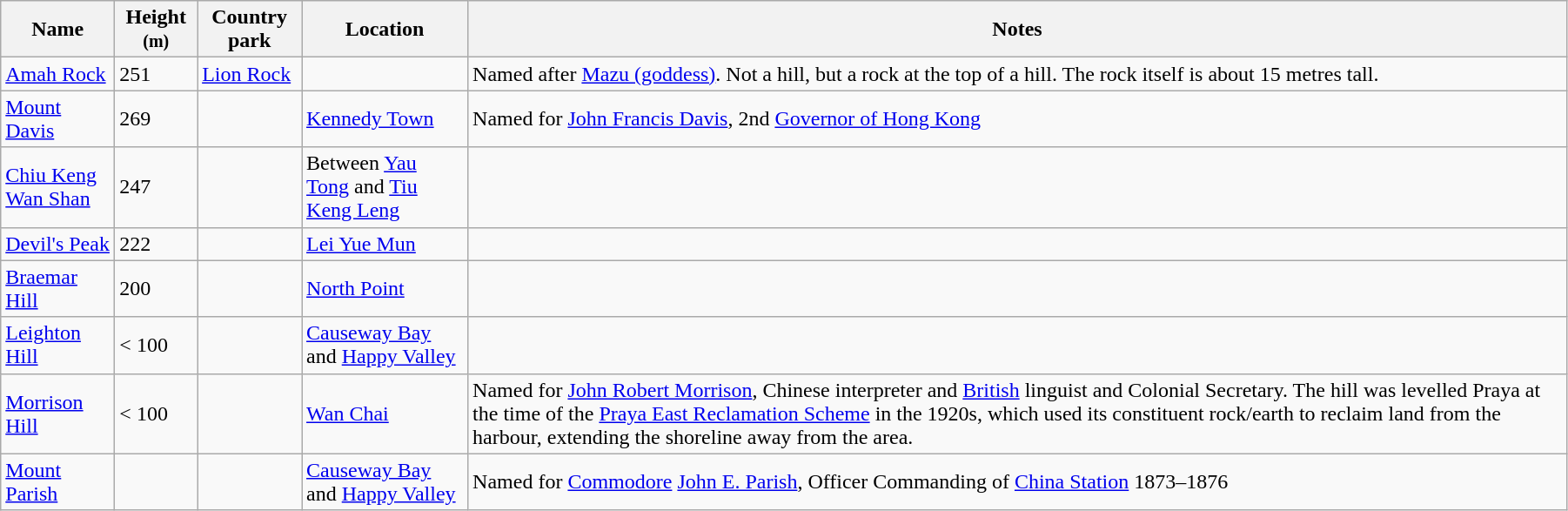<table class="wikitable sortable" style="width:95%">
<tr>
<th style="width:80px;">Name</th>
<th>Height <small>(m)</small></th>
<th>Country park</th>
<th style="width:120px;">Location</th>
<th class="unsortable">Notes</th>
</tr>
<tr>
<td><a href='#'>Amah Rock</a></td>
<td>251</td>
<td><a href='#'>Lion Rock</a></td>
<td></td>
<td>Named after <a href='#'>Mazu (goddess)</a>. Not a hill, but a rock at the top of a hill. The rock itself is about 15 metres tall.</td>
</tr>
<tr>
<td><a href='#'>Mount Davis</a></td>
<td>269</td>
<td></td>
<td><a href='#'>Kennedy Town</a></td>
<td>Named for <a href='#'>John Francis Davis</a>, 2nd <a href='#'>Governor of Hong Kong</a></td>
</tr>
<tr>
<td><a href='#'>Chiu Keng Wan Shan</a></td>
<td>247</td>
<td></td>
<td>Between <a href='#'>Yau Tong</a> and <a href='#'>Tiu Keng Leng</a></td>
<td></td>
</tr>
<tr>
<td><a href='#'>Devil's Peak</a></td>
<td>222</td>
<td></td>
<td><a href='#'>Lei Yue Mun</a></td>
<td></td>
</tr>
<tr>
<td><a href='#'>Braemar Hill</a></td>
<td>200</td>
<td></td>
<td><a href='#'>North Point</a></td>
<td></td>
</tr>
<tr>
<td><a href='#'>Leighton Hill</a></td>
<td>< 100</td>
<td></td>
<td><a href='#'>Causeway Bay</a> and <a href='#'>Happy Valley</a></td>
<td></td>
</tr>
<tr>
<td><a href='#'>Morrison Hill</a></td>
<td>< 100</td>
<td></td>
<td><a href='#'>Wan Chai</a></td>
<td>Named for <a href='#'>John Robert Morrison</a>, Chinese interpreter and <a href='#'>British</a> linguist and Colonial Secretary. The hill was levelled Praya at the time of the <a href='#'>Praya East Reclamation Scheme</a> in the 1920s, which used its constituent rock/earth to reclaim land from the harbour, extending the shoreline away from the area.</td>
</tr>
<tr>
<td><a href='#'>Mount Parish</a></td>
<td></td>
<td></td>
<td><a href='#'>Causeway Bay</a> and <a href='#'>Happy Valley</a></td>
<td>Named for <a href='#'>Commodore</a> <a href='#'>John E. Parish</a>, Officer Commanding of <a href='#'>China Station</a> 1873–1876</td>
</tr>
</table>
